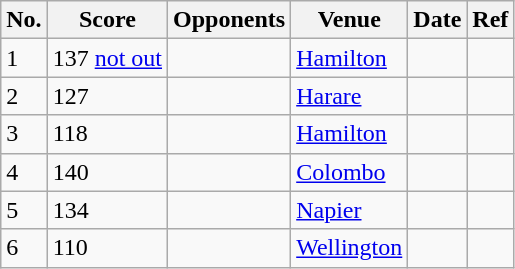<table class="wikitable sortable">
<tr>
<th>No.</th>
<th>Score</th>
<th>Opponents</th>
<th>Venue</th>
<th>Date</th>
<th>Ref</th>
</tr>
<tr>
<td>1</td>
<td>137 <a href='#'>not out</a></td>
<td></td>
<td><a href='#'>Hamilton</a></td>
<td></td>
<td></td>
</tr>
<tr>
<td>2</td>
<td>127</td>
<td></td>
<td><a href='#'>Harare</a></td>
<td></td>
<td></td>
</tr>
<tr>
<td>3</td>
<td>118</td>
<td></td>
<td><a href='#'>Hamilton</a></td>
<td></td>
<td></td>
</tr>
<tr>
<td>4</td>
<td>140</td>
<td></td>
<td><a href='#'>Colombo</a></td>
<td></td>
<td></td>
</tr>
<tr>
<td>5</td>
<td>134</td>
<td></td>
<td><a href='#'>Napier</a></td>
<td></td>
<td></td>
</tr>
<tr>
<td>6</td>
<td>110</td>
<td></td>
<td><a href='#'>Wellington</a></td>
<td></td>
<td></td>
</tr>
</table>
